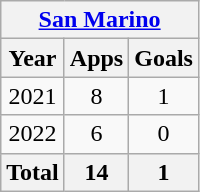<table class="wikitable" style="text-align:center">
<tr>
<th colspan=3><a href='#'>San Marino</a></th>
</tr>
<tr>
<th>Year</th>
<th>Apps</th>
<th>Goals</th>
</tr>
<tr>
<td>2021</td>
<td>8</td>
<td>1</td>
</tr>
<tr>
<td>2022</td>
<td>6</td>
<td>0</td>
</tr>
<tr>
<th>Total</th>
<th>14</th>
<th>1</th>
</tr>
</table>
